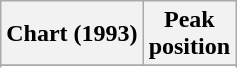<table class="wikitable sortable plainrowheaders">
<tr>
<th>Chart (1993)</th>
<th>Peak<br>position</th>
</tr>
<tr>
</tr>
<tr>
</tr>
</table>
